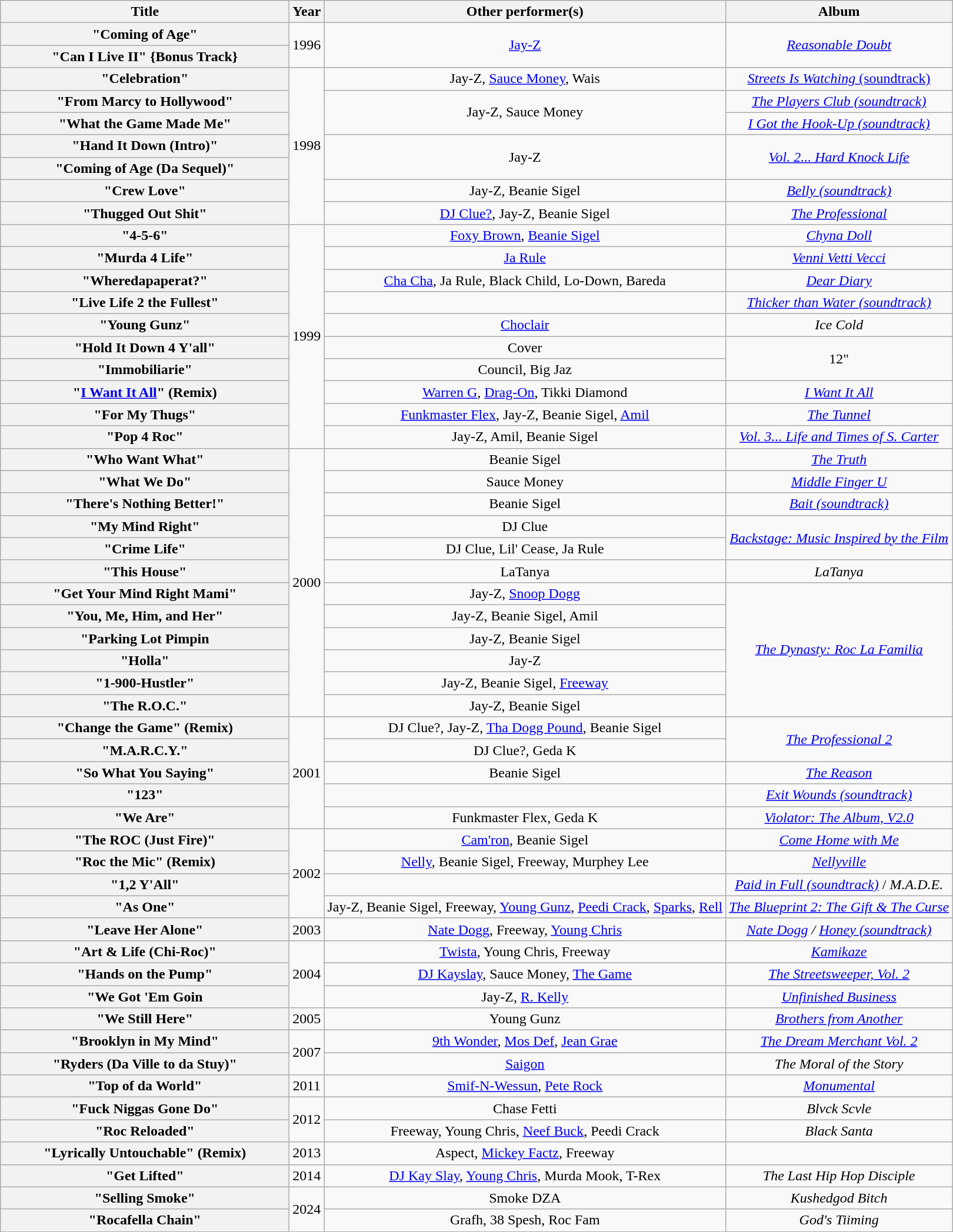<table class="wikitable plainrowheaders" style="text-align:center;">
<tr>
<th scope="col" style="width:20em;">Title</th>
<th scope="col">Year</th>
<th scope="col">Other performer(s)</th>
<th scope="col">Album</th>
</tr>
<tr>
<th scope="row">"Coming of Age"</th>
<td rowspan="2">1996</td>
<td rowspan="2"><a href='#'>Jay-Z</a></td>
<td rowspan="2"><em><a href='#'>Reasonable Doubt</a></em></td>
</tr>
<tr>
<th scope="row">"Can I Live II" {Bonus Track}</th>
</tr>
<tr>
<th scope="row">"Celebration"</th>
<td rowspan="7">1998</td>
<td>Jay-Z, <a href='#'>Sauce Money</a>, Wais</td>
<td><a href='#'><em>Streets Is Watching</em> (soundtrack)</a></td>
</tr>
<tr>
<th scope="row">"From Marcy to Hollywood"</th>
<td rowspan="2">Jay-Z, Sauce Money</td>
<td><em><a href='#'>The Players Club (soundtrack)</a></em></td>
</tr>
<tr>
<th scope="row">"What the Game Made Me"</th>
<td><em><a href='#'>I Got the Hook-Up (soundtrack)</a></em></td>
</tr>
<tr>
<th scope="row">"Hand It Down (Intro)"</th>
<td rowspan="2">Jay-Z</td>
<td rowspan="2"><em><a href='#'>Vol. 2... Hard Knock Life</a></em></td>
</tr>
<tr>
<th scope="row">"Coming of Age (Da Sequel)"</th>
</tr>
<tr>
<th scope="row">"Crew Love"</th>
<td>Jay-Z, Beanie Sigel</td>
<td><em><a href='#'>Belly (soundtrack)</a></em></td>
</tr>
<tr>
<th scope="row">"Thugged Out Shit"</th>
<td><a href='#'>DJ Clue?</a>, Jay-Z, Beanie Sigel</td>
<td><em><a href='#'>The Professional</a></em></td>
</tr>
<tr>
<th scope="row">"4-5-6"</th>
<td rowspan="10">1999</td>
<td><a href='#'>Foxy Brown</a>, <a href='#'>Beanie Sigel</a></td>
<td><em><a href='#'>Chyna Doll</a></em></td>
</tr>
<tr>
<th scope="row">"Murda 4 Life"</th>
<td><a href='#'>Ja Rule</a></td>
<td><em><a href='#'>Venni Vetti Vecci</a></em></td>
</tr>
<tr>
<th scope="row">"Wheredapaperat?"</th>
<td><a href='#'>Cha Cha</a>, Ja Rule, Black Child, Lo-Down, Bareda</td>
<td><em><a href='#'>Dear Diary</a></em></td>
</tr>
<tr>
<th scope="row">"Live Life 2 the Fullest"</th>
<td></td>
<td><em><a href='#'>Thicker than Water (soundtrack)</a></em></td>
</tr>
<tr>
<th scope="row">"Young Gunz"</th>
<td><a href='#'>Choclair</a></td>
<td><em>Ice Cold</em></td>
</tr>
<tr>
<th scope="row">"Hold It Down 4 Y'all"</th>
<td>Cover</td>
<td rowspan="2">12"</td>
</tr>
<tr>
<th scope="row">"Immobiliarie"</th>
<td>Council, Big Jaz</td>
</tr>
<tr>
<th scope="row">"<a href='#'>I Want It All</a>" (Remix)</th>
<td><a href='#'>Warren G</a>, <a href='#'>Drag-On</a>, Tikki Diamond</td>
<td><em><a href='#'>I Want It All</a></em></td>
</tr>
<tr>
<th scope="row">"For My Thugs"</th>
<td><a href='#'>Funkmaster Flex</a>, Jay-Z, Beanie Sigel, <a href='#'>Amil</a></td>
<td><em><a href='#'>The Tunnel</a></em></td>
</tr>
<tr>
<th scope="row">"Pop 4 Roc"</th>
<td>Jay-Z, Amil, Beanie Sigel</td>
<td><em><a href='#'>Vol. 3... Life and Times of S. Carter</a></em></td>
</tr>
<tr>
<th scope="row">"Who Want What"</th>
<td rowspan="12">2000</td>
<td>Beanie Sigel</td>
<td><em><a href='#'>The Truth</a></em></td>
</tr>
<tr>
<th scope="row">"What We Do"</th>
<td>Sauce Money</td>
<td><em><a href='#'>Middle Finger U</a></em></td>
</tr>
<tr>
<th scope="row">"There's Nothing Better!"</th>
<td>Beanie Sigel</td>
<td><em><a href='#'>Bait (soundtrack)</a></em></td>
</tr>
<tr>
<th scope="row">"My Mind Right"</th>
<td>DJ Clue</td>
<td rowspan="2"><em><a href='#'>Backstage: Music Inspired by the Film</a></em></td>
</tr>
<tr>
<th scope="row">"Crime Life"</th>
<td>DJ Clue, Lil' Cease, Ja Rule</td>
</tr>
<tr>
<th scope="row">"This House"</th>
<td>LaTanya</td>
<td><em>LaTanya</em></td>
</tr>
<tr>
<th scope="row">"Get Your Mind Right Mami"</th>
<td>Jay-Z, <a href='#'>Snoop Dogg</a></td>
<td rowspan="6"><em><a href='#'>The Dynasty: Roc La Familia</a></em></td>
</tr>
<tr>
<th scope="row">"You, Me, Him, and Her"</th>
<td>Jay-Z, Beanie Sigel, Amil</td>
</tr>
<tr>
<th scope="row">"Parking Lot Pimpin</th>
<td>Jay-Z, Beanie Sigel</td>
</tr>
<tr>
<th scope="row">"Holla"</th>
<td>Jay-Z</td>
</tr>
<tr>
<th scope="row">"1-900-Hustler"</th>
<td>Jay-Z, Beanie Sigel, <a href='#'>Freeway</a></td>
</tr>
<tr>
<th scope="row">"The R.O.C."</th>
<td>Jay-Z, Beanie Sigel</td>
</tr>
<tr>
<th scope="row">"Change the Game" (Remix)</th>
<td rowspan="5">2001</td>
<td>DJ Clue?, Jay-Z, <a href='#'>Tha Dogg Pound</a>, Beanie Sigel</td>
<td rowspan="2"><em><a href='#'>The Professional 2</a></em></td>
</tr>
<tr>
<th scope="row">"M.A.R.C.Y."</th>
<td>DJ Clue?, Geda K</td>
</tr>
<tr>
<th scope="row">"So What You Saying"</th>
<td>Beanie Sigel</td>
<td><em><a href='#'>The Reason</a></em></td>
</tr>
<tr>
<th scope="row">"123"</th>
<td></td>
<td><em><a href='#'>Exit Wounds (soundtrack)</a></em></td>
</tr>
<tr>
<th scope="row">"We Are"</th>
<td>Funkmaster Flex, Geda K</td>
<td><em><a href='#'>Violator: The Album, V2.0</a></em></td>
</tr>
<tr>
<th scope="row">"The ROC (Just Fire)"</th>
<td rowspan="4">2002</td>
<td><a href='#'>Cam'ron</a>, Beanie Sigel</td>
<td><em><a href='#'>Come Home with Me</a></em></td>
</tr>
<tr>
<th scope="row">"Roc the Mic" (Remix)</th>
<td><a href='#'>Nelly</a>, Beanie Sigel, Freeway, Murphey Lee</td>
<td><em><a href='#'>Nellyville</a></em></td>
</tr>
<tr>
<th scope="row">"1,2 Y'All"</th>
<td></td>
<td><em><a href='#'>Paid in Full (soundtrack)</a></em> / <em>M.A.D.E.</em></td>
</tr>
<tr>
<th scope="row">"As One"</th>
<td>Jay-Z, Beanie Sigel, Freeway, <a href='#'>Young Gunz</a>, <a href='#'>Peedi Crack</a>, <a href='#'>Sparks</a>, <a href='#'>Rell</a></td>
<td><em><a href='#'>The Blueprint 2: The Gift & The Curse</a></em></td>
</tr>
<tr>
<th scope="row">"Leave Her Alone"</th>
<td>2003</td>
<td><a href='#'>Nate Dogg</a>, Freeway, <a href='#'>Young Chris</a></td>
<td><em><a href='#'>Nate Dogg</a> / <a href='#'>Honey (soundtrack)</a></em></td>
</tr>
<tr>
<th scope="row">"Art & Life (Chi-Roc)"</th>
<td rowspan="3">2004</td>
<td><a href='#'>Twista</a>, Young Chris, Freeway</td>
<td><em><a href='#'>Kamikaze</a></em></td>
</tr>
<tr>
<th scope="row">"Hands on the Pump"</th>
<td><a href='#'>DJ Kayslay</a>, Sauce Money, <a href='#'>The Game</a></td>
<td><em><a href='#'>The Streetsweeper, Vol. 2</a></em></td>
</tr>
<tr>
<th scope="row">"We Got 'Em Goin</th>
<td>Jay-Z, <a href='#'>R. Kelly</a></td>
<td><em><a href='#'>Unfinished Business</a></em></td>
</tr>
<tr>
<th scope="row">"We Still Here"</th>
<td>2005</td>
<td>Young Gunz</td>
<td><em><a href='#'>Brothers from Another</a></em></td>
</tr>
<tr>
<th scope="row">"Brooklyn in My Mind"</th>
<td rowspan="2">2007</td>
<td><a href='#'>9th Wonder</a>, <a href='#'>Mos Def</a>, <a href='#'>Jean Grae</a></td>
<td><em><a href='#'>The Dream Merchant Vol. 2</a></em></td>
</tr>
<tr>
<th scope="row">"Ryders (Da Ville to da Stuy)"</th>
<td><a href='#'>Saigon</a></td>
<td><em>The Moral of the Story</em></td>
</tr>
<tr>
<th scope="row">"Top of da World"</th>
<td>2011</td>
<td><a href='#'>Smif-N-Wessun</a>, <a href='#'>Pete Rock</a></td>
<td><em><a href='#'>Monumental</a></em></td>
</tr>
<tr>
<th scope="row">"Fuck Niggas Gone Do"</th>
<td rowspan="2">2012</td>
<td>Chase Fetti</td>
<td><em>Blvck Scvle</em></td>
</tr>
<tr>
<th scope="row">"Roc Reloaded"</th>
<td>Freeway, Young Chris, <a href='#'>Neef Buck</a>, Peedi Crack</td>
<td><em>Black Santa</em></td>
</tr>
<tr>
<th scope="row">"Lyrically Untouchable" (Remix)</th>
<td>2013</td>
<td>Aspect, <a href='#'>Mickey Factz</a>, Freeway</td>
<td></td>
</tr>
<tr>
<th scope=row>"Get Lifted" </th>
<td>2014</td>
<td><a href='#'>DJ Kay Slay</a>, <a href='#'>Young Chris</a>, Murda Mook, T-Rex</td>
<td><em>The Last Hip Hop Disciple</em></td>
</tr>
<tr>
<th scope="row">"Selling Smoke"</th>
<td rowspan="2">2024</td>
<td>Smoke DZA</td>
<td><em>Kushedgod Bitch</em></td>
</tr>
<tr>
<th scope="row">"Rocafella Chain"</th>
<td>Grafh, 38 Spesh, Roc Fam</td>
<td><em>God's Tiiming</em></td>
</tr>
</table>
